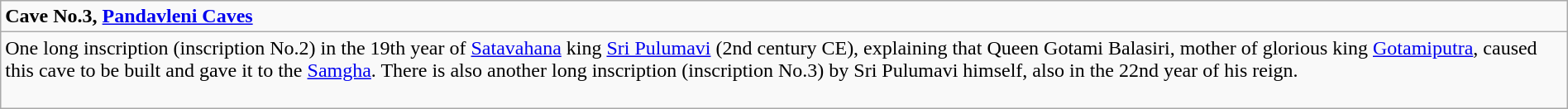<table class="wikitable" style="margin:0 auto;"  align="center"  colspan="2" cellpadding="3" style="font-size: 80%; width: 100%;">
<tr>
<td state = ><strong>Cave No.3, <a href='#'>Pandavleni Caves</a></strong></td>
</tr>
<tr>
<td>One long inscription (inscription No.2) in the 19th year of <a href='#'>Satavahana</a> king <a href='#'>Sri Pulumavi</a> (2nd century CE), explaining that Queen Gotami Balasiri, mother of glorious king <a href='#'>Gotamiputra</a>, caused this cave to be built and gave it to the <a href='#'>Samgha</a>. There is also another long inscription (inscription No.3) by Sri Pulumavi himself, also in the 22nd year of his reign.<br><br></td>
</tr>
</table>
